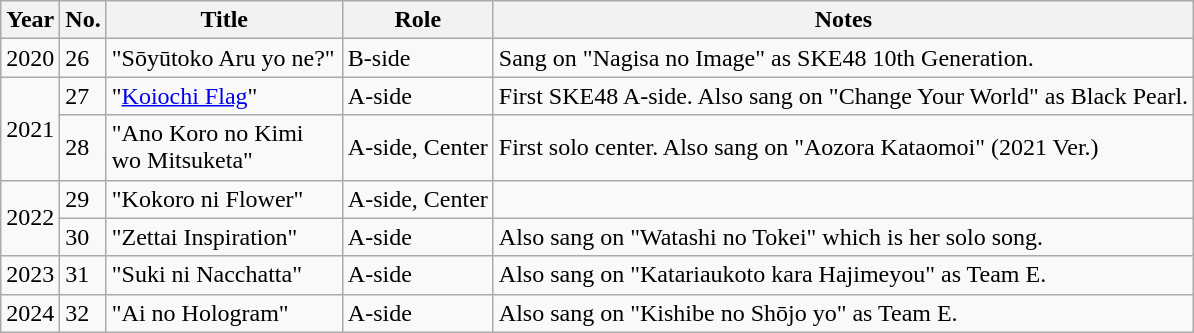<table class="wikitable sortable">
<tr>
<th>Year</th>
<th data-sort-type="number">No. </th>
<th style="width:150px;">Title </th>
<th>Role </th>
<th class="unsortable">Notes </th>
</tr>
<tr>
<td>2020</td>
<td>26</td>
<td>"Sōyūtoko Aru yo ne?"</td>
<td>B-side</td>
<td>Sang on "Nagisa no Image" as SKE48 10th Generation.</td>
</tr>
<tr>
<td rowspan="2">2021</td>
<td>27</td>
<td>"<a href='#'>Koiochi Flag</a>"</td>
<td>A-side</td>
<td>First SKE48 A-side. Also sang on "Change Your World" as Black Pearl.</td>
</tr>
<tr>
<td>28</td>
<td>"Ano Koro no Kimi wo Mitsuketa"</td>
<td>A-side, Center</td>
<td>First solo center. Also sang on "Aozora Kataomoi" (2021 Ver.)</td>
</tr>
<tr>
<td rowspan="2">2022</td>
<td>29</td>
<td>"Kokoro ni Flower"</td>
<td>A-side, Center</td>
<td></td>
</tr>
<tr>
<td>30</td>
<td>"Zettai Inspiration"</td>
<td>A-side</td>
<td>Also sang on "Watashi no Tokei" which is her solo song.</td>
</tr>
<tr>
<td>2023</td>
<td>31</td>
<td>"Suki ni Nacchatta"</td>
<td>A-side</td>
<td>Also sang on "Katariaukoto kara Hajimeyou" as Team E.</td>
</tr>
<tr>
<td>2024</td>
<td>32</td>
<td>"Ai no Hologram"</td>
<td>A-side</td>
<td>Also sang on "Kishibe no Shōjo yo" as Team E.</td>
</tr>
</table>
